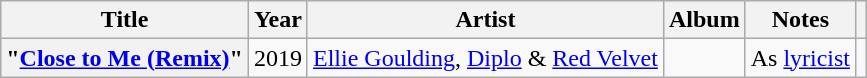<table class="wikitable plainrowheaders nowrap">
<tr>
<th scope="col">Title</th>
<th scope="col">Year</th>
<th scope="col">Artist</th>
<th scope="col">Album</th>
<th scope="col">Notes</th>
<th scope="col"></th>
</tr>
<tr>
<th scope="row">"<a href='#'>Close to Me (Remix)</a>"</th>
<td style="text-align:center">2019</td>
<td><a href='#'>Ellie Goulding</a>, <a href='#'>Diplo</a> & <a href='#'>Red Velvet</a></td>
<td></td>
<td>As <a href='#'>lyricist</a></td>
<td style="text-align:center"></td>
</tr>
</table>
